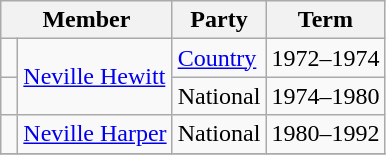<table class="wikitable">
<tr>
<th colspan="2">Member</th>
<th>Party</th>
<th>Term</th>
</tr>
<tr>
<td> </td>
<td rowspan="2"><a href='#'>Neville Hewitt</a></td>
<td><a href='#'>Country</a></td>
<td>1972–1974</td>
</tr>
<tr>
<td> </td>
<td>National</td>
<td>1974–1980</td>
</tr>
<tr>
<td> </td>
<td><a href='#'>Neville Harper</a></td>
<td>National</td>
<td>1980–1992</td>
</tr>
<tr>
</tr>
</table>
